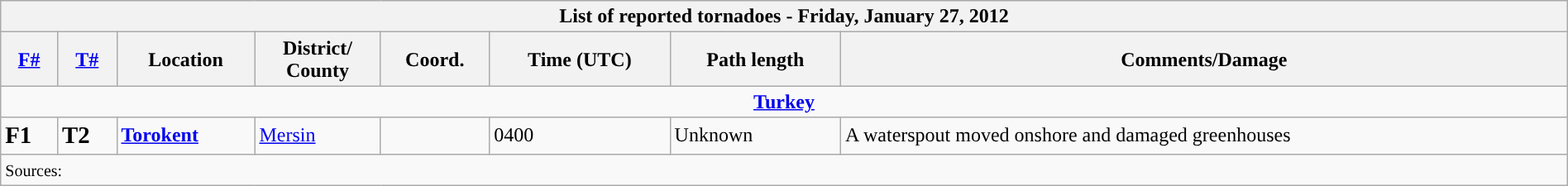<table class="wikitable collapsible" width="100%">
<tr>
<th colspan="8">List of reported tornadoes - Friday, January 27, 2012</th>
</tr>
<tr>
<th><a href='#'>F#</a></th>
<th><a href='#'>T#</a></th>
<th>Location</th>
<th>District/<br>County</th>
<th>Coord.</th>
<th>Time (UTC)</th>
<th>Path length</th>
<th>Comments/Damage</th>
</tr>
<tr>
<td colspan="8" align=center><strong><a href='#'>Turkey</a></strong></td>
</tr>
<tr>
<td><big><strong>F1</strong></big></td>
<td><big><strong>T2</strong></big></td>
<td><strong><a href='#'>Torokent</a></strong></td>
<td><a href='#'>Mersin</a></td>
<td></td>
<td>0400</td>
<td>Unknown</td>
<td>A waterspout moved onshore and damaged greenhouses</td>
</tr>
<tr>
<td colspan="8"><small>Sources:  </small></td>
</tr>
</table>
